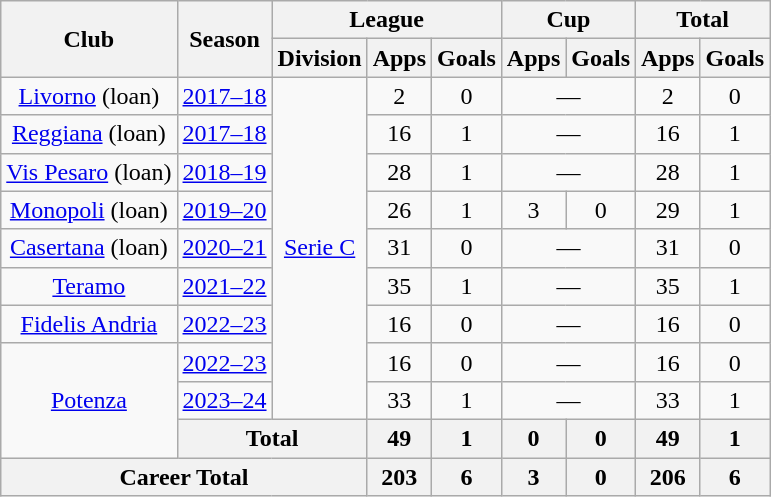<table class="wikitable", style="text-align:center">
<tr>
<th rowspan="2">Club</th>
<th rowspan="2">Season</th>
<th colspan="3">League</th>
<th colspan="2">Cup</th>
<th colspan="2">Total</th>
</tr>
<tr>
<th>Division</th>
<th>Apps</th>
<th>Goals</th>
<th>Apps</th>
<th>Goals</th>
<th>Apps</th>
<th>Goals</th>
</tr>
<tr>
<td><a href='#'>Livorno</a> (loan)</td>
<td><a href='#'>2017–18</a></td>
<td rowspan="9"><a href='#'>Serie C</a></td>
<td>2</td>
<td>0</td>
<td colspan="2">—</td>
<td>2</td>
<td>0</td>
</tr>
<tr>
<td><a href='#'>Reggiana</a> (loan)</td>
<td><a href='#'>2017–18</a></td>
<td>16</td>
<td>1</td>
<td colspan="2">—</td>
<td>16</td>
<td>1</td>
</tr>
<tr>
<td><a href='#'>Vis Pesaro</a> (loan)</td>
<td><a href='#'>2018–19</a></td>
<td>28</td>
<td>1</td>
<td colspan="2">—</td>
<td>28</td>
<td>1</td>
</tr>
<tr>
<td><a href='#'>Monopoli</a> (loan)</td>
<td><a href='#'>2019–20</a></td>
<td>26</td>
<td>1</td>
<td>3</td>
<td>0</td>
<td>29</td>
<td>1</td>
</tr>
<tr>
<td><a href='#'>Casertana</a> (loan)</td>
<td><a href='#'>2020–21</a></td>
<td>31</td>
<td>0</td>
<td colspan="2">—</td>
<td>31</td>
<td>0</td>
</tr>
<tr>
<td><a href='#'>Teramo</a></td>
<td><a href='#'>2021–22</a></td>
<td>35</td>
<td>1</td>
<td colspan="2">—</td>
<td>35</td>
<td>1</td>
</tr>
<tr>
<td><a href='#'>Fidelis Andria</a></td>
<td><a href='#'>2022–23</a></td>
<td>16</td>
<td>0</td>
<td colspan="2">—</td>
<td>16</td>
<td>0</td>
</tr>
<tr>
<td rowspan="3"><a href='#'>Potenza</a></td>
<td><a href='#'>2022–23</a></td>
<td>16</td>
<td>0</td>
<td colspan="2">—</td>
<td>16</td>
<td>0</td>
</tr>
<tr>
<td><a href='#'>2023–24</a></td>
<td>33</td>
<td>1</td>
<td colspan="2">—</td>
<td>33</td>
<td>1</td>
</tr>
<tr>
<th colspan="2">Total</th>
<th>49</th>
<th>1</th>
<th>0</th>
<th>0</th>
<th>49</th>
<th>1</th>
</tr>
<tr>
<th colspan="3">Career Total</th>
<th>203</th>
<th>6</th>
<th>3</th>
<th>0</th>
<th>206</th>
<th>6</th>
</tr>
</table>
